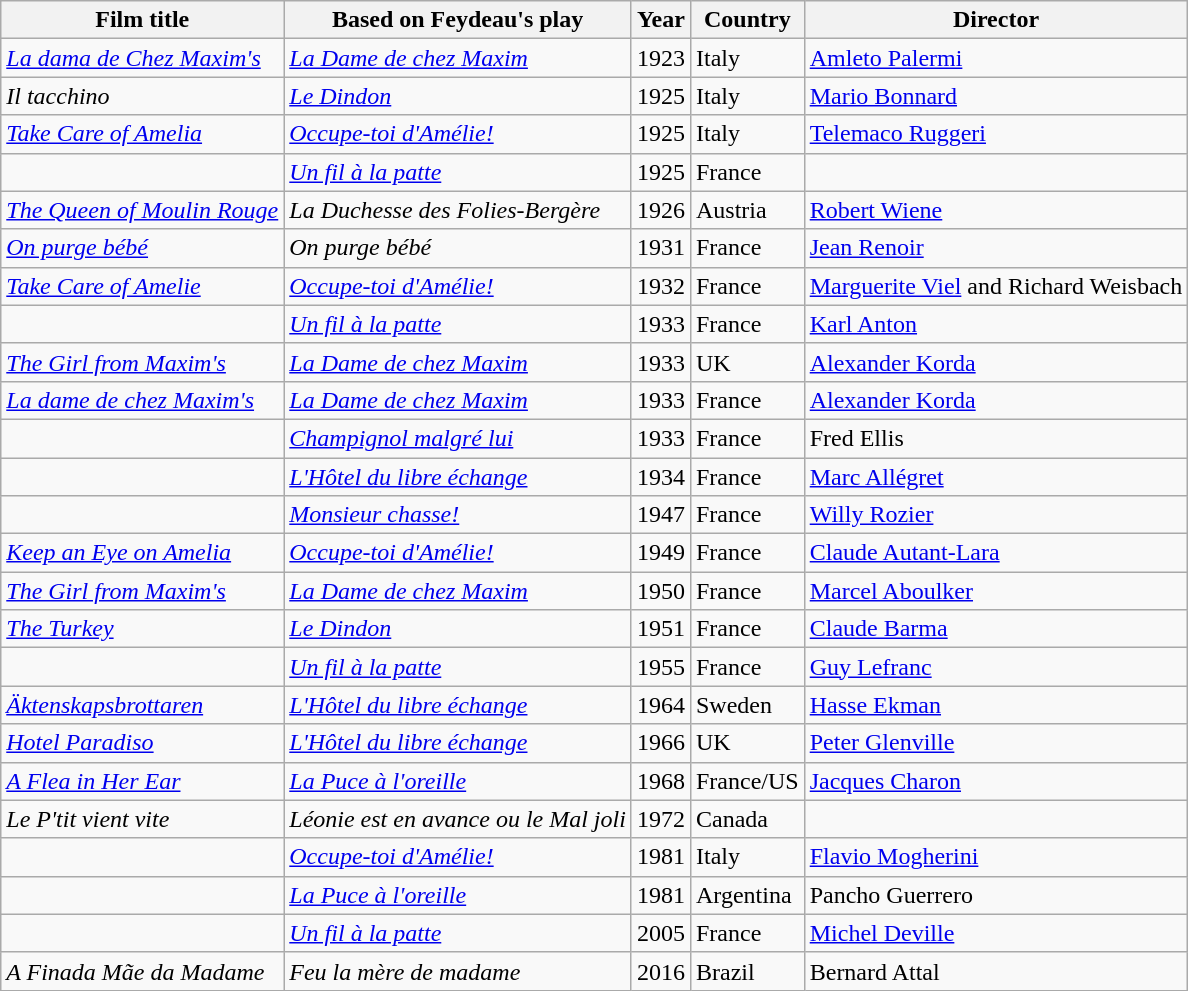<table class="wikitable sortable plainrowheaders" style="text-align: left; margin-right: 0;">
<tr>
<th scope="col">Film title</th>
<th scope="col">Based on Feydeau's play</th>
<th scope="col">Year</th>
<th scope="col">Country</th>
<th scope="col">Director</th>
</tr>
<tr>
<td><em><a href='#'>La dama de Chez Maxim's</a></em></td>
<td><em><a href='#'>La Dame de chez Maxim</a></em></td>
<td>1923</td>
<td>Italy</td>
<td><a href='#'>Amleto Palermi</a></td>
</tr>
<tr>
<td><em>Il tacchino</em></td>
<td><em><a href='#'>Le Dindon</a></em></td>
<td>1925</td>
<td>Italy</td>
<td><a href='#'>Mario Bonnard</a></td>
</tr>
<tr>
<td><em><a href='#'>Take Care of Amelia</a></em></td>
<td><em><a href='#'>Occupe-toi d'Amélie!</a></em></td>
<td>1925</td>
<td>Italy</td>
<td><a href='#'>Telemaco Ruggeri</a></td>
</tr>
<tr>
<td><em></em></td>
<td><em><a href='#'>Un fil à la patte</a></em></td>
<td>1925</td>
<td>France</td>
<td></td>
</tr>
<tr>
<td><em><a href='#'>The Queen of Moulin Rouge</a></em></td>
<td><em>La Duchesse des Folies-Bergère</em></td>
<td>1926</td>
<td>Austria</td>
<td><a href='#'>Robert Wiene</a></td>
</tr>
<tr>
<td><em><a href='#'>On purge bébé</a></em></td>
<td><em>On purge bébé</em></td>
<td>1931</td>
<td>France</td>
<td><a href='#'>Jean Renoir</a></td>
</tr>
<tr>
<td><em><a href='#'>Take Care of Amelie</a></em></td>
<td><em><a href='#'>Occupe-toi d'Amélie!</a></em></td>
<td>1932</td>
<td>France</td>
<td><a href='#'>Marguerite Viel</a> and Richard Weisbach</td>
</tr>
<tr>
<td><em></em></td>
<td><em><a href='#'>Un fil à la patte</a></em></td>
<td>1933</td>
<td>France</td>
<td><a href='#'>Karl Anton</a></td>
</tr>
<tr>
<td><em><a href='#'>The Girl from Maxim's</a></em></td>
<td><em><a href='#'>La Dame de chez Maxim</a></em></td>
<td>1933</td>
<td>UK</td>
<td><a href='#'>Alexander Korda</a></td>
</tr>
<tr>
<td><em><a href='#'>La dame de chez Maxim's</a></em></td>
<td><em><a href='#'>La Dame de chez Maxim</a></em></td>
<td>1933</td>
<td>France</td>
<td><a href='#'>Alexander Korda</a></td>
</tr>
<tr>
<td><em></em></td>
<td><em><a href='#'>Champignol malgré lui</a></em></td>
<td>1933</td>
<td>France</td>
<td>Fred Ellis</td>
</tr>
<tr>
<td><em></em></td>
<td><em><a href='#'>L'Hôtel du libre échange</a></em></td>
<td>1934</td>
<td>France</td>
<td><a href='#'>Marc Allégret</a></td>
</tr>
<tr>
<td><em></em></td>
<td><em><a href='#'>Monsieur chasse!</a></em></td>
<td>1947</td>
<td>France</td>
<td><a href='#'>Willy Rozier</a></td>
</tr>
<tr>
<td><em><a href='#'>Keep an Eye on Amelia</a></em></td>
<td><em><a href='#'>Occupe-toi d'Amélie!</a></em></td>
<td>1949</td>
<td>France</td>
<td><a href='#'>Claude Autant-Lara</a></td>
</tr>
<tr>
<td><em><a href='#'>The Girl from Maxim's</a></em></td>
<td><em><a href='#'>La Dame de chez Maxim</a></em></td>
<td>1950</td>
<td>France</td>
<td><a href='#'>Marcel Aboulker</a></td>
</tr>
<tr>
<td><em><a href='#'>The Turkey</a></em></td>
<td><em><a href='#'>Le Dindon</a></em></td>
<td>1951</td>
<td>France</td>
<td><a href='#'>Claude Barma</a></td>
</tr>
<tr>
<td><em></em></td>
<td><em><a href='#'>Un fil à la patte</a></em></td>
<td>1955</td>
<td>France</td>
<td><a href='#'>Guy Lefranc</a></td>
</tr>
<tr>
<td><em><a href='#'>Äktenskapsbrottaren</a></em></td>
<td><em><a href='#'>L'Hôtel du libre échange</a></em></td>
<td>1964</td>
<td>Sweden</td>
<td><a href='#'>Hasse Ekman</a></td>
</tr>
<tr>
<td><em><a href='#'>Hotel Paradiso</a></em></td>
<td><em><a href='#'>L'Hôtel du libre échange</a></em></td>
<td>1966</td>
<td>UK</td>
<td><a href='#'>Peter Glenville</a></td>
</tr>
<tr>
<td><em><a href='#'>A Flea in Her Ear</a></em></td>
<td><em><a href='#'>La Puce à l'oreille</a></em></td>
<td>1968</td>
<td>France/US</td>
<td><a href='#'>Jacques Charon</a></td>
</tr>
<tr>
<td><em>Le P'tit vient vite</em></td>
<td><em>Léonie est en avance ou le Mal joli</em></td>
<td>1972</td>
<td>Canada</td>
<td></td>
</tr>
<tr>
<td><em></em></td>
<td><em><a href='#'>Occupe-toi d'Amélie!</a></em></td>
<td>1981</td>
<td>Italy</td>
<td><a href='#'>Flavio Mogherini</a></td>
</tr>
<tr>
<td><em></em></td>
<td><em><a href='#'>La Puce à l'oreille</a></em></td>
<td>1981</td>
<td>Argentina</td>
<td {ill>Pancho Guerrero</td>
</tr>
<tr>
<td><em></em></td>
<td><em><a href='#'>Un fil à la patte</a></em></td>
<td>2005</td>
<td>France</td>
<td><a href='#'>Michel Deville</a></td>
</tr>
<tr>
<td><em>A Finada Mãe da Madame</em></td>
<td><em>Feu la mère de madame</em></td>
<td>2016</td>
<td>Brazil</td>
<td>Bernard Attal</td>
</tr>
</table>
